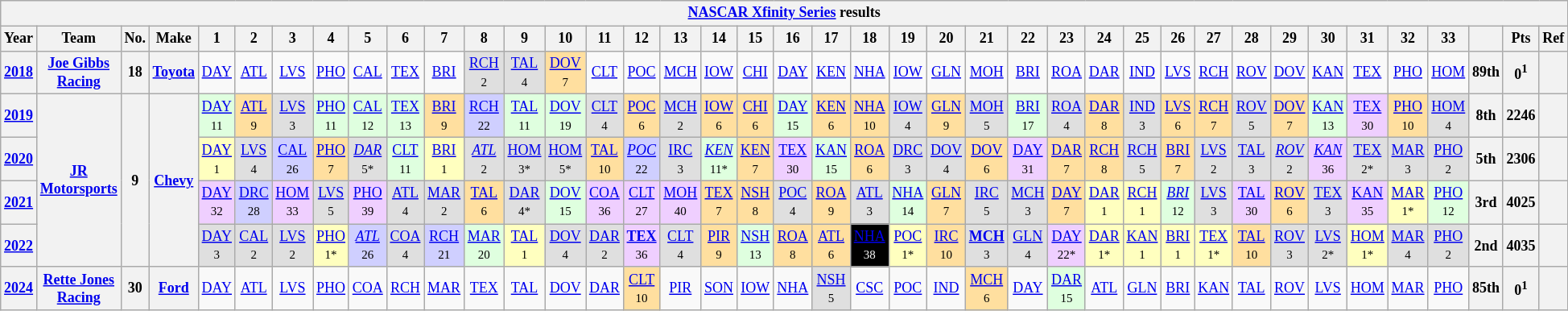<table class="wikitable" style="text-align:center; font-size:75%">
<tr>
<th colspan=42><a href='#'>NASCAR Xfinity Series</a> results</th>
</tr>
<tr>
<th>Year</th>
<th>Team</th>
<th>No.</th>
<th>Make</th>
<th>1</th>
<th>2</th>
<th>3</th>
<th>4</th>
<th>5</th>
<th>6</th>
<th>7</th>
<th>8</th>
<th>9</th>
<th>10</th>
<th>11</th>
<th>12</th>
<th>13</th>
<th>14</th>
<th>15</th>
<th>16</th>
<th>17</th>
<th>18</th>
<th>19</th>
<th>20</th>
<th>21</th>
<th>22</th>
<th>23</th>
<th>24</th>
<th>25</th>
<th>26</th>
<th>27</th>
<th>28</th>
<th>29</th>
<th>30</th>
<th>31</th>
<th>32</th>
<th>33</th>
<th></th>
<th>Pts</th>
<th>Ref</th>
</tr>
<tr>
<th><a href='#'>2018</a></th>
<th><a href='#'>Joe Gibbs Racing</a></th>
<th>18</th>
<th><a href='#'>Toyota</a></th>
<td><a href='#'>DAY</a></td>
<td><a href='#'>ATL</a></td>
<td><a href='#'>LVS</a></td>
<td><a href='#'>PHO</a></td>
<td><a href='#'>CAL</a></td>
<td><a href='#'>TEX</a></td>
<td><a href='#'>BRI</a></td>
<td style="background:#DFDFDF;"><a href='#'>RCH</a><br><small>2</small></td>
<td style="background:#DFDFDF;"><a href='#'>TAL</a><br><small>4</small></td>
<td style="background:#FFDF9F;"><a href='#'>DOV</a><br><small>7</small></td>
<td><a href='#'>CLT</a></td>
<td><a href='#'>POC</a></td>
<td><a href='#'>MCH</a></td>
<td><a href='#'>IOW</a></td>
<td><a href='#'>CHI</a></td>
<td><a href='#'>DAY</a></td>
<td><a href='#'>KEN</a></td>
<td><a href='#'>NHA</a></td>
<td><a href='#'>IOW</a></td>
<td><a href='#'>GLN</a></td>
<td><a href='#'>MOH</a></td>
<td><a href='#'>BRI</a></td>
<td><a href='#'>ROA</a></td>
<td><a href='#'>DAR</a></td>
<td><a href='#'>IND</a></td>
<td><a href='#'>LVS</a></td>
<td><a href='#'>RCH</a></td>
<td><a href='#'>ROV</a></td>
<td><a href='#'>DOV</a></td>
<td><a href='#'>KAN</a></td>
<td><a href='#'>TEX</a></td>
<td><a href='#'>PHO</a></td>
<td><a href='#'>HOM</a></td>
<th>89th</th>
<th>0<sup>1</sup></th>
<th></th>
</tr>
<tr>
<th><a href='#'>2019</a></th>
<th rowspan=4><a href='#'>JR Motorsports</a></th>
<th rowspan=4>9</th>
<th rowspan=4><a href='#'>Chevy</a></th>
<td style="background:#DFFFDF;"><a href='#'>DAY</a><br><small>11</small></td>
<td style="background:#FFDF9F;"><a href='#'>ATL</a><br><small>9</small></td>
<td style="background:#DFDFDF;"><a href='#'>LVS</a><br><small>3</small></td>
<td style="background:#DFFFDF;"><a href='#'>PHO</a><br><small>11</small></td>
<td style="background:#DFFFDF;"><a href='#'>CAL</a><br><small>12</small></td>
<td style="background:#DFFFDF;"><a href='#'>TEX</a><br><small>13</small></td>
<td style="background:#FFDF9F;"><a href='#'>BRI</a><br><small>9</small></td>
<td style="background:#CFCFFF;"><a href='#'>RCH</a><br><small>22</small></td>
<td style="background:#DFFFDF;"><a href='#'>TAL</a><br><small>11</small></td>
<td style="background:#DFFFDF;"><a href='#'>DOV</a><br><small>19</small></td>
<td style="background:#DFDFDF;"><a href='#'>CLT</a><br><small>4</small></td>
<td style="background:#FFDF9F;"><a href='#'>POC</a><br><small>6</small></td>
<td style="background:#DFDFDF;"><a href='#'>MCH</a><br><small>2</small></td>
<td style="background:#FFDF9F;"><a href='#'>IOW</a><br><small>6</small></td>
<td style="background:#FFDF9F;"><a href='#'>CHI</a><br><small>6</small></td>
<td style="background:#DFFFDF;"><a href='#'>DAY</a><br><small>15</small></td>
<td style="background:#FFDF9F;"><a href='#'>KEN</a><br><small>6</small></td>
<td style="background:#FFDF9F;"><a href='#'>NHA</a><br><small>10</small></td>
<td style="background:#DFDFDF;"><a href='#'>IOW</a><br><small>4</small></td>
<td style="background:#FFDF9F;"><a href='#'>GLN</a><br><small>9</small></td>
<td style="background:#DFDFDF;"><a href='#'>MOH</a><br><small>5</small></td>
<td style="background:#DFFFDF;"><a href='#'>BRI</a><br><small>17</small></td>
<td style="background:#DFDFDF;"><a href='#'>ROA</a><br><small>4</small></td>
<td style="background:#FFDF9F;"><a href='#'>DAR</a><br><small>8</small></td>
<td style="background:#DFDFDF;"><a href='#'>IND</a><br><small>3</small></td>
<td style="background:#FFDF9F;"><a href='#'>LVS</a><br><small>6</small></td>
<td style="background:#FFDF9F;"><a href='#'>RCH</a><br><small>7</small></td>
<td style="background:#DFDFDF;"><a href='#'>ROV</a><br><small>5</small></td>
<td style="background:#FFDF9F;"><a href='#'>DOV</a><br><small>7</small></td>
<td style="background:#DFFFDF;"><a href='#'>KAN</a><br><small>13</small></td>
<td style="background:#EFCFFF;"><a href='#'>TEX</a><br><small>30</small></td>
<td style="background:#FFDF9F;"><a href='#'>PHO</a><br><small>10</small></td>
<td style="background:#DFDFDF;"><a href='#'>HOM</a><br><small>4</small></td>
<th>8th</th>
<th>2246</th>
<th></th>
</tr>
<tr>
<th><a href='#'>2020</a></th>
<td style="background:#FFFFBF;"><a href='#'>DAY</a><br><small>1</small></td>
<td style="background:#DFDFDF;"><a href='#'>LVS</a><br><small>4</small></td>
<td style="background:#CFCFFF;"><a href='#'>CAL</a><br><small>26</small></td>
<td style="background:#FFDF9F;"><a href='#'>PHO</a><br><small>7</small></td>
<td style="background:#DFDFDF;"><em><a href='#'>DAR</a></em><br><small>5*</small></td>
<td style="background:#DFFFDF;"><a href='#'>CLT</a><br><small>11</small></td>
<td style="background:#FFFFBF;"><a href='#'>BRI</a><br><small>1</small></td>
<td style="background:#DFDFDF;"><em><a href='#'>ATL</a></em><br><small>2</small></td>
<td style="background:#DFDFDF;"><a href='#'>HOM</a><br><small>3*</small></td>
<td style="background:#DFDFDF;"><a href='#'>HOM</a><br><small>5*</small></td>
<td style="background:#FFDF9F;"><a href='#'>TAL</a><br><small>10</small></td>
<td style="background:#CFCFFF;"><em><a href='#'>POC</a></em><br><small>22</small></td>
<td style="background:#DFDFDF;"><a href='#'>IRC</a><br><small>3</small></td>
<td style="background:#DFFFDF;"><em><a href='#'>KEN</a></em><br><small>11*</small></td>
<td style="background:#FFDF9F;"><a href='#'>KEN</a><br><small>7</small></td>
<td style="background:#EFCFFF;"><a href='#'>TEX</a><br><small>30</small></td>
<td style="background:#DFFFDF;"><a href='#'>KAN</a><br><small>15</small></td>
<td style="background:#FFDF9F;"><a href='#'>ROA</a><br><small>6</small></td>
<td style="background:#DFDFDF;"><a href='#'>DRC</a><br><small>3</small></td>
<td style="background:#DFDFDF;"><a href='#'>DOV</a><br><small>4</small></td>
<td style="background:#FFDF9F;"><a href='#'>DOV</a><br><small>6</small></td>
<td style="background:#EFCFFF;"><a href='#'>DAY</a><br><small>31</small></td>
<td style="background:#FFDF9F;"><a href='#'>DAR</a><br><small>7</small></td>
<td style="background:#FFDF9F;"><a href='#'>RCH</a><br><small>8</small></td>
<td style="background:#DFDFDF;"><a href='#'>RCH</a><br><small>5</small></td>
<td style="background:#FFDF9F;"><a href='#'>BRI</a><br><small>7</small></td>
<td style="background:#DFDFDF;"><a href='#'>LVS</a><br><small>2</small></td>
<td style="background:#DFDFDF;"><a href='#'>TAL</a><br><small>3</small></td>
<td style="background:#DFDFDF;"><em><a href='#'>ROV</a></em><br><small>2</small></td>
<td style="background:#EFCFFF;"><em><a href='#'>KAN</a></em><br><small>36</small></td>
<td style="background:#DFDFDF;"><a href='#'>TEX</a><br><small>2*</small></td>
<td style="background:#DFDFDF;"><a href='#'>MAR</a><br><small>3</small></td>
<td style="background:#DFDFDF;"><a href='#'>PHO</a><br><small>2</small></td>
<th>5th</th>
<th>2306</th>
<th></th>
</tr>
<tr>
<th><a href='#'>2021</a></th>
<td style="background:#EFCFFF;"><a href='#'>DAY</a><br><small>32</small></td>
<td style="background:#CFCFFF;"><a href='#'>DRC</a><br><small>28</small></td>
<td style="background:#EFCFFF;"><a href='#'>HOM</a><br><small>33</small></td>
<td style="background:#DFDFDF;"><a href='#'>LVS</a><br><small>5</small></td>
<td style="background:#EFCFFF;"><a href='#'>PHO</a><br><small>39</small></td>
<td style="background:#DFDFDF;"><a href='#'>ATL</a><br><small>4</small></td>
<td style="background:#DFDFDF;"><a href='#'>MAR</a><br><small>2</small></td>
<td style="background:#FFDF9F;"><a href='#'>TAL</a><br><small>6</small></td>
<td style="background:#DFDFDF;"><a href='#'>DAR</a><br><small>4*</small></td>
<td style="background:#DFFFDF;"><a href='#'>DOV</a><br><small>15</small></td>
<td style="background:#EFCFFF;"><a href='#'>COA</a><br><small>36</small></td>
<td style="background:#EFCFFF;"><a href='#'>CLT</a><br><small>27</small></td>
<td style="background:#EFCFFF;"><a href='#'>MOH</a><br><small>40</small></td>
<td style="background:#FFDF9F;"><a href='#'>TEX</a><br><small>7</small></td>
<td style="background:#FFDF9F;"><a href='#'>NSH</a><br><small>8</small></td>
<td style="background:#DFDFDF;"><a href='#'>POC</a><br><small>4</small></td>
<td style="background:#FFDF9F;"><a href='#'>ROA</a><br><small>9</small></td>
<td style="background:#DFDFDF;"><a href='#'>ATL</a><br><small>3</small></td>
<td style="background:#DFFFDF;"><a href='#'>NHA</a><br><small>14</small></td>
<td style="background:#FFDF9F;"><a href='#'>GLN</a><br><small>7</small></td>
<td style="background:#DFDFDF;"><a href='#'>IRC</a><br><small>5</small></td>
<td style="background:#DFDFDF;"><a href='#'>MCH</a><br><small>3</small></td>
<td style="background:#FFDF9F;"><a href='#'>DAY</a><br><small>7</small></td>
<td style="background:#FFFFBF;"><a href='#'>DAR</a><br><small>1</small></td>
<td style="background:#FFFFBF;"><a href='#'>RCH</a><br><small>1</small></td>
<td style="background:#DFFFDF;"><em><a href='#'>BRI</a></em><br><small>12</small></td>
<td style="background:#DFDFDF;"><a href='#'>LVS</a><br><small>3</small></td>
<td style="background:#EFCFFF;"><a href='#'>TAL</a><br><small>30</small></td>
<td style="background:#FFDF9F;"><a href='#'>ROV</a><br><small>6</small></td>
<td style="background:#DFDFDF;"><a href='#'>TEX</a><br><small>3</small></td>
<td style="background:#EFCFFF;"><a href='#'>KAN</a><br><small>35</small></td>
<td style="background:#FFFFBF;"><a href='#'>MAR</a><br><small>1*</small></td>
<td style="background:#DFFFDF;"><a href='#'>PHO</a><br><small>12</small></td>
<th>3rd</th>
<th>4025</th>
<th></th>
</tr>
<tr>
<th><a href='#'>2022</a></th>
<td style="background:#DFDFDF;"><a href='#'>DAY</a><br><small>3</small></td>
<td style="background:#DFDFDF;"><a href='#'>CAL</a><br><small>2</small></td>
<td style="background:#DFDFDF;"><a href='#'>LVS</a><br><small>2</small></td>
<td style="background:#FFFFBF;"><a href='#'>PHO</a><br><small>1*</small></td>
<td style="background:#CFCFFF;"><em><a href='#'>ATL</a></em><br><small>26</small></td>
<td style="background:#DFDFDF;"><a href='#'>COA</a><br><small>4</small></td>
<td style="background:#CFCFFF;"><a href='#'>RCH</a><br><small>21</small></td>
<td style="background:#DFFFDF;"><a href='#'>MAR</a><br><small>20</small></td>
<td style="background:#FFFFBF;"><a href='#'>TAL</a><br><small>1</small></td>
<td style="background:#DFDFDF;"><a href='#'>DOV</a><br><small>4</small></td>
<td style="background:#DFDFDF;"><a href='#'>DAR</a><br><small>2</small></td>
<td style="background:#EFCFFF;"><strong><a href='#'>TEX</a></strong><br><small>36</small></td>
<td style="background:#DFDFDF;"><a href='#'>CLT</a><br><small>4</small></td>
<td style="background:#FFDF9F;"><a href='#'>PIR</a><br><small>9</small></td>
<td style="background:#DFFFDF;"><a href='#'>NSH</a><br><small>13</small></td>
<td style="background:#FFDF9F;"><a href='#'>ROA</a><br><small>8</small></td>
<td style="background:#FFDF9F;"><a href='#'>ATL</a><br><small>6</small></td>
<td style="background:#000000;color:white;"><a href='#'><span>NHA</span></a><br><small>38</small></td>
<td style="background:#FFFFBF;"><a href='#'>POC</a><br><small>1*</small></td>
<td style="background:#FFDF9F;"><a href='#'>IRC</a><br><small>10</small></td>
<td style="background:#DFDFDF;"><strong><a href='#'>MCH</a></strong><br><small>3</small></td>
<td style="background:#DFDFDF;"><a href='#'>GLN</a><br><small>4</small></td>
<td style="background:#EFCFFF;"><a href='#'>DAY</a><br><small>22*</small></td>
<td style="background:#FFFFBF;"><a href='#'>DAR</a><br><small>1*</small></td>
<td style="background:#FFFFBF;"><a href='#'>KAN</a><br><small>1</small></td>
<td style="background:#FFFFBF;"><a href='#'>BRI</a><br><small>1</small></td>
<td style="background:#FFFFBF;"><a href='#'>TEX</a><br><small>1*</small></td>
<td style="background:#FFDF9F;"><a href='#'>TAL</a><br><small>10</small></td>
<td style="background:#DFDFDF;"><a href='#'>ROV</a><br><small>3</small></td>
<td style="background:#DFDFDF;"><a href='#'>LVS</a><br><small>2*</small></td>
<td style="background:#FFFFBF;"><a href='#'>HOM</a><br><small>1*</small></td>
<td style="background:#DFDFDF;"><a href='#'>MAR</a><br><small>4</small></td>
<td style="background:#DFDFDF;"><a href='#'>PHO</a><br><small>2</small></td>
<th>2nd</th>
<th>4035</th>
<th></th>
</tr>
<tr>
<th><a href='#'>2024</a></th>
<th><a href='#'>Rette Jones Racing</a></th>
<th>30</th>
<th><a href='#'>Ford</a></th>
<td><a href='#'>DAY</a></td>
<td><a href='#'>ATL</a></td>
<td><a href='#'>LVS</a></td>
<td><a href='#'>PHO</a></td>
<td><a href='#'>COA</a></td>
<td><a href='#'>RCH</a></td>
<td><a href='#'>MAR</a></td>
<td><a href='#'>TEX</a></td>
<td><a href='#'>TAL</a></td>
<td><a href='#'>DOV</a></td>
<td><a href='#'>DAR</a></td>
<td style="background:#FFDF9F;"><a href='#'>CLT</a><br><small>10</small></td>
<td><a href='#'>PIR</a></td>
<td><a href='#'>SON</a></td>
<td><a href='#'>IOW</a></td>
<td><a href='#'>NHA</a></td>
<td style="background:#DFDFDF;"><a href='#'>NSH</a><br><small>5</small></td>
<td><a href='#'>CSC</a></td>
<td><a href='#'>POC</a></td>
<td><a href='#'>IND</a></td>
<td style="background:#FFDF9F;"><a href='#'>MCH</a><br><small>6</small></td>
<td><a href='#'>DAY</a></td>
<td style="background:#DFFFDF;"><a href='#'>DAR</a><br><small>15</small></td>
<td><a href='#'>ATL</a></td>
<td><a href='#'>GLN</a></td>
<td><a href='#'>BRI</a></td>
<td><a href='#'>KAN</a></td>
<td><a href='#'>TAL</a></td>
<td><a href='#'>ROV</a></td>
<td><a href='#'>LVS</a></td>
<td><a href='#'>HOM</a></td>
<td><a href='#'>MAR</a></td>
<td><a href='#'>PHO</a></td>
<th>85th</th>
<th>0<sup>1</sup></th>
<th></th>
</tr>
</table>
